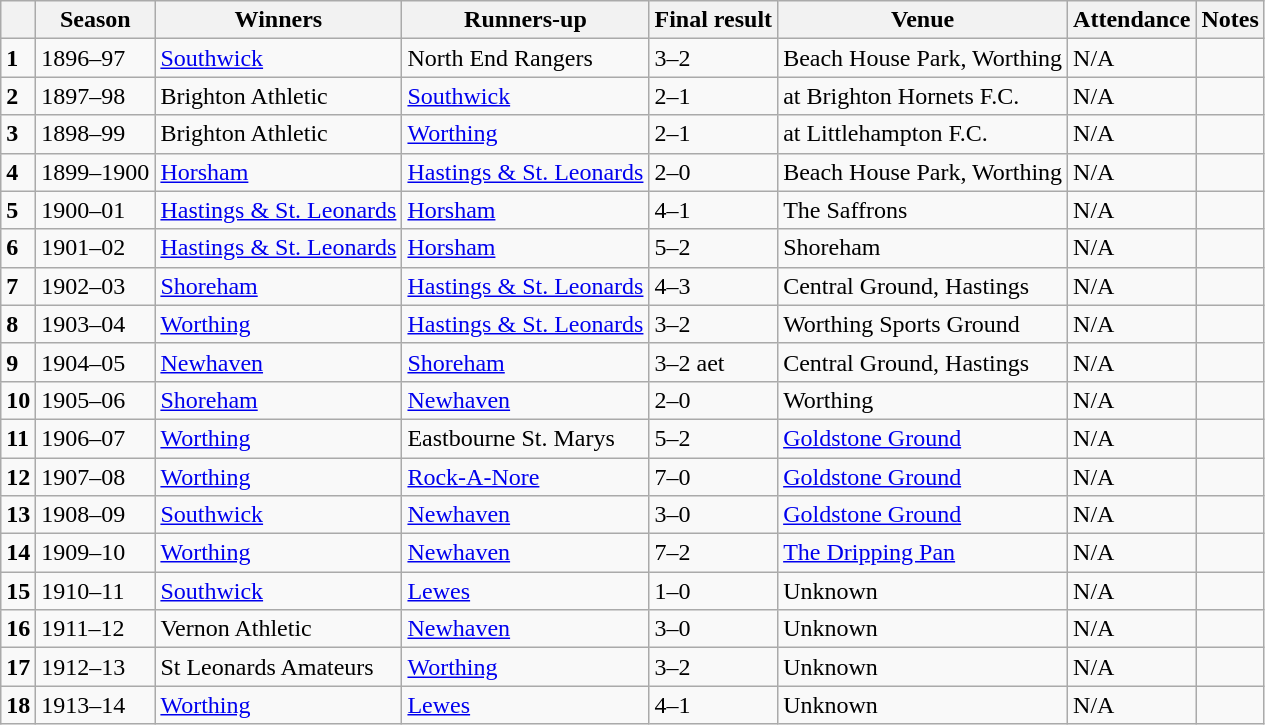<table class=wikitable>
<tr>
<th></th>
<th>Season</th>
<th>Winners</th>
<th>Runners-up</th>
<th>Final result</th>
<th>Venue</th>
<th>Attendance</th>
<th>Notes</th>
</tr>
<tr>
<td><strong>1</strong></td>
<td>1896–97</td>
<td><a href='#'>Southwick</a></td>
<td>North End Rangers</td>
<td>3–2</td>
<td>Beach House Park, Worthing</td>
<td>N/A</td>
<td></td>
</tr>
<tr>
<td><strong>2</strong></td>
<td>1897–98</td>
<td>Brighton Athletic</td>
<td><a href='#'>Southwick</a></td>
<td>2–1</td>
<td>at Brighton Hornets F.C.</td>
<td>N/A</td>
<td></td>
</tr>
<tr>
<td><strong>3</strong></td>
<td>1898–99</td>
<td>Brighton Athletic</td>
<td><a href='#'>Worthing</a></td>
<td>2–1</td>
<td>at Littlehampton F.C.</td>
<td>N/A</td>
<td></td>
</tr>
<tr>
<td><strong>4</strong></td>
<td>1899–1900</td>
<td><a href='#'>Horsham</a></td>
<td><a href='#'>Hastings & St. Leonards</a></td>
<td>2–0</td>
<td>Beach House Park, Worthing</td>
<td>N/A</td>
<td></td>
</tr>
<tr>
<td><strong>5</strong></td>
<td>1900–01</td>
<td><a href='#'>Hastings & St. Leonards</a></td>
<td><a href='#'>Horsham</a></td>
<td>4–1</td>
<td>The Saffrons</td>
<td>N/A</td>
<td></td>
</tr>
<tr>
<td><strong>6</strong></td>
<td>1901–02</td>
<td><a href='#'>Hastings & St. Leonards</a></td>
<td><a href='#'>Horsham</a></td>
<td>5–2</td>
<td>Shoreham</td>
<td>N/A</td>
<td></td>
</tr>
<tr>
<td><strong>7</strong></td>
<td>1902–03</td>
<td><a href='#'>Shoreham</a></td>
<td><a href='#'>Hastings & St. Leonards</a></td>
<td>4–3</td>
<td>Central Ground, Hastings</td>
<td>N/A</td>
<td></td>
</tr>
<tr>
<td><strong>8</strong></td>
<td>1903–04</td>
<td><a href='#'>Worthing</a></td>
<td><a href='#'>Hastings & St. Leonards</a></td>
<td>3–2</td>
<td>Worthing Sports Ground</td>
<td>N/A</td>
<td></td>
</tr>
<tr>
<td><strong>9</strong></td>
<td>1904–05</td>
<td><a href='#'>Newhaven</a></td>
<td><a href='#'>Shoreham</a></td>
<td>3–2 aet</td>
<td>Central Ground, Hastings</td>
<td>N/A</td>
<td></td>
</tr>
<tr>
<td><strong>10</strong></td>
<td>1905–06</td>
<td><a href='#'>Shoreham</a></td>
<td><a href='#'>Newhaven</a></td>
<td>2–0</td>
<td>Worthing</td>
<td>N/A</td>
<td></td>
</tr>
<tr>
<td><strong>11</strong></td>
<td>1906–07</td>
<td><a href='#'>Worthing</a></td>
<td>Eastbourne St. Marys</td>
<td>5–2</td>
<td><a href='#'>Goldstone Ground</a></td>
<td>N/A</td>
<td></td>
</tr>
<tr>
<td><strong>12</strong></td>
<td>1907–08</td>
<td><a href='#'>Worthing</a></td>
<td><a href='#'>Rock-A-Nore</a></td>
<td>7–0</td>
<td><a href='#'>Goldstone Ground</a></td>
<td>N/A</td>
<td></td>
</tr>
<tr>
<td><strong>13</strong></td>
<td>1908–09</td>
<td><a href='#'>Southwick</a></td>
<td><a href='#'>Newhaven</a></td>
<td>3–0</td>
<td><a href='#'>Goldstone Ground</a></td>
<td>N/A</td>
<td></td>
</tr>
<tr>
<td><strong>14</strong></td>
<td>1909–10</td>
<td><a href='#'>Worthing</a></td>
<td><a href='#'>Newhaven</a></td>
<td>7–2</td>
<td><a href='#'>The Dripping Pan</a></td>
<td>N/A</td>
<td></td>
</tr>
<tr>
<td><strong>15</strong></td>
<td>1910–11</td>
<td><a href='#'>Southwick</a></td>
<td><a href='#'>Lewes</a></td>
<td>1–0</td>
<td>Unknown</td>
<td>N/A</td>
<td></td>
</tr>
<tr>
<td><strong>16</strong></td>
<td>1911–12</td>
<td>Vernon Athletic</td>
<td><a href='#'>Newhaven</a></td>
<td>3–0</td>
<td>Unknown</td>
<td>N/A</td>
<td></td>
</tr>
<tr>
<td><strong>17</strong></td>
<td>1912–13</td>
<td>St Leonards Amateurs</td>
<td><a href='#'>Worthing</a></td>
<td>3–2</td>
<td>Unknown</td>
<td>N/A</td>
<td></td>
</tr>
<tr>
<td><strong>18</strong></td>
<td>1913–14</td>
<td><a href='#'>Worthing</a></td>
<td><a href='#'>Lewes</a></td>
<td>4–1</td>
<td>Unknown</td>
<td>N/A</td>
<td></td>
</tr>
</table>
